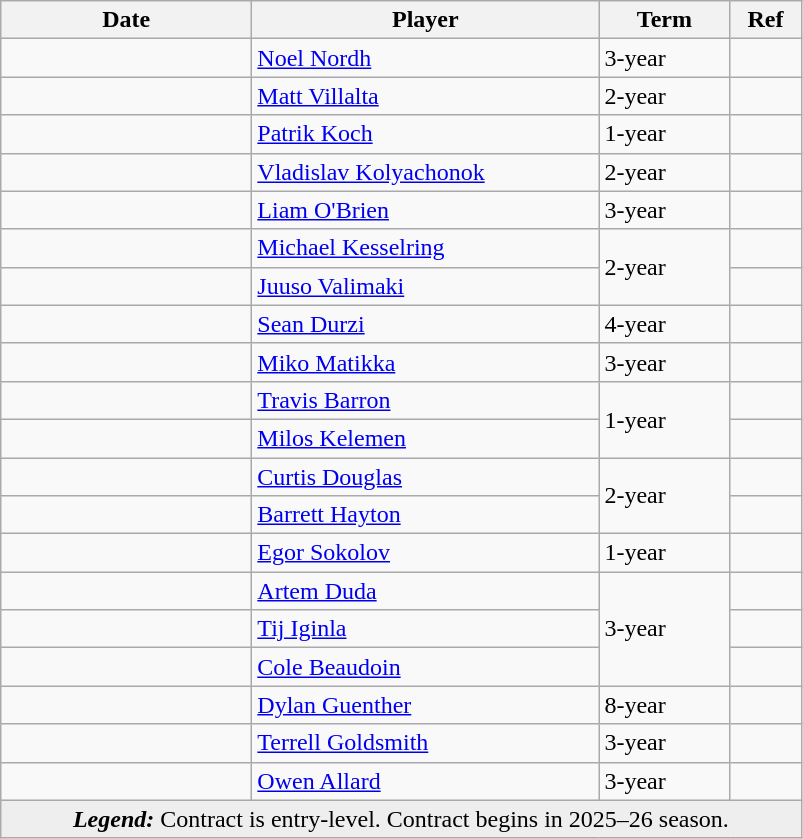<table class="wikitable">
<tr>
<th style="width: 10em;">Date</th>
<th style="width: 14em;">Player</th>
<th style="width: 5em;">Term</th>
<th style="width: 2.5em;">Ref</th>
</tr>
<tr>
<td></td>
<td><a href='#'>Noel Nordh</a></td>
<td>3-year</td>
<td></td>
</tr>
<tr>
<td></td>
<td><a href='#'>Matt Villalta</a></td>
<td>2-year</td>
<td></td>
</tr>
<tr>
<td></td>
<td><a href='#'>Patrik Koch</a></td>
<td>1-year</td>
<td></td>
</tr>
<tr>
<td></td>
<td><a href='#'>Vladislav Kolyachonok</a></td>
<td>2-year</td>
<td></td>
</tr>
<tr>
<td></td>
<td><a href='#'>Liam O'Brien</a></td>
<td>3-year</td>
<td></td>
</tr>
<tr>
<td></td>
<td><a href='#'>Michael Kesselring</a></td>
<td rowspan="2">2-year</td>
<td></td>
</tr>
<tr>
<td></td>
<td><a href='#'>Juuso Valimaki</a></td>
<td></td>
</tr>
<tr>
<td></td>
<td><a href='#'>Sean Durzi</a></td>
<td>4-year</td>
<td></td>
</tr>
<tr>
<td></td>
<td><a href='#'>Miko Matikka</a></td>
<td>3-year</td>
<td></td>
</tr>
<tr>
<td></td>
<td><a href='#'>Travis Barron</a></td>
<td rowspan="2">1-year</td>
<td></td>
</tr>
<tr>
<td></td>
<td><a href='#'>Milos Kelemen</a></td>
<td></td>
</tr>
<tr>
<td></td>
<td><a href='#'>Curtis Douglas</a></td>
<td rowspan="2">2-year</td>
<td></td>
</tr>
<tr>
<td></td>
<td><a href='#'>Barrett Hayton</a></td>
<td></td>
</tr>
<tr>
<td></td>
<td><a href='#'>Egor Sokolov</a></td>
<td>1-year</td>
<td></td>
</tr>
<tr>
<td></td>
<td><a href='#'>Artem Duda</a></td>
<td rowspan="3">3-year</td>
<td></td>
</tr>
<tr>
<td></td>
<td><a href='#'>Tij Iginla</a></td>
<td></td>
</tr>
<tr>
<td></td>
<td><a href='#'>Cole Beaudoin</a></td>
<td></td>
</tr>
<tr>
<td></td>
<td><a href='#'>Dylan Guenther</a></td>
<td>8-year</td>
<td></td>
</tr>
<tr>
<td></td>
<td><a href='#'>Terrell Goldsmith</a></td>
<td>3-year</td>
<td></td>
</tr>
<tr>
<td></td>
<td><a href='#'>Owen Allard</a></td>
<td>3-year</td>
<td></td>
</tr>
<tr>
<td colspan="6" style="text-align:center" bgcolor="eeeeee"><strong><em>Legend:</em></strong>  Contract is entry-level.  Contract begins in 2025–26 season.</td>
</tr>
</table>
